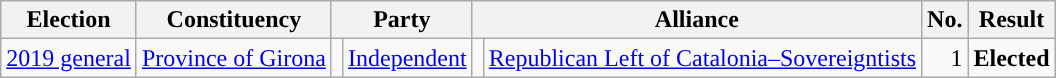<table class="wikitable" style="text-align:left;">
<tr>
<th scope=col>Election</th>
<th scope=col>Constituency</th>
<th scope=col colspan="2">Party</th>
<th scope=col colspan="2">Alliance</th>
<th scope=col>No.</th>
<th scope=col>Result</th>
</tr>
<tr>
<td><a href='#'>2019 general</a></td>
<td><a href='#'>Province of Girona</a></td>
<td style="background:"></td>
<td><a href='#'>Independent</a></td>
<td style="background:"></td>
<td><a href='#'>Republican Left of Catalonia–Sovereigntists</a></td>
<td align=right>1</td>
<td><strong>Elected</strong></td>
</tr>
</table>
